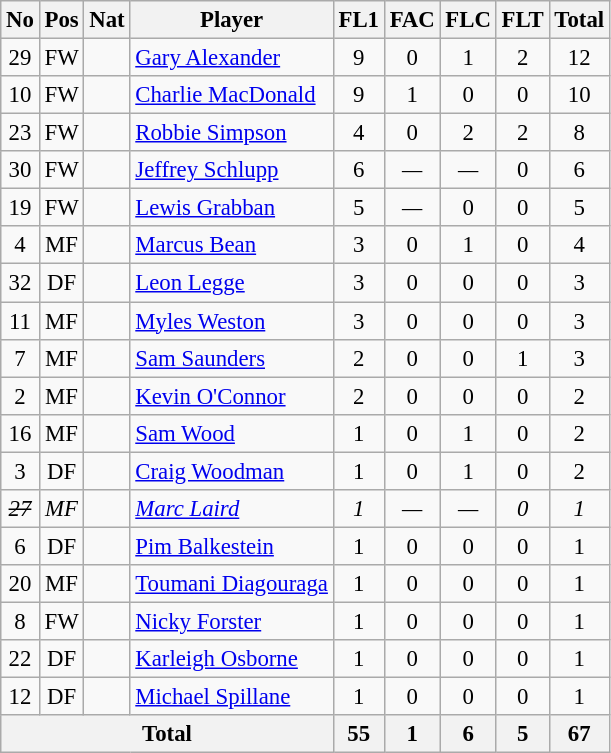<table class="wikitable" style="text-align:center; border:1px #aaa solid; font-size:95%;">
<tr>
<th>No</th>
<th>Pos</th>
<th>Nat</th>
<th>Player</th>
<th>FL1</th>
<th>FAC</th>
<th>FLC</th>
<th>FLT</th>
<th>Total</th>
</tr>
<tr>
<td>29</td>
<td>FW</td>
<td></td>
<td style="text-align:left;"><a href='#'>Gary Alexander</a></td>
<td>9</td>
<td>0</td>
<td>1</td>
<td>2</td>
<td>12</td>
</tr>
<tr>
<td>10</td>
<td>FW</td>
<td></td>
<td style="text-align:left;"><a href='#'>Charlie MacDonald</a></td>
<td>9</td>
<td>1</td>
<td>0</td>
<td>0</td>
<td>10</td>
</tr>
<tr>
<td>23</td>
<td>FW</td>
<td></td>
<td style="text-align:left;"><a href='#'>Robbie Simpson</a></td>
<td>4</td>
<td>0</td>
<td>2</td>
<td>2</td>
<td>8</td>
</tr>
<tr>
<td>30</td>
<td>FW</td>
<td></td>
<td style="text-align:left;"><a href='#'>Jeffrey Schlupp</a></td>
<td>6</td>
<td><em>—</em></td>
<td><em>—</em></td>
<td>0</td>
<td>6</td>
</tr>
<tr>
<td>19</td>
<td>FW</td>
<td></td>
<td style="text-align:left;"><a href='#'>Lewis Grabban</a></td>
<td>5</td>
<td><em>—</em></td>
<td>0</td>
<td>0</td>
<td>5</td>
</tr>
<tr>
<td>4</td>
<td>MF</td>
<td></td>
<td style="text-align:left;"><a href='#'>Marcus Bean</a></td>
<td>3</td>
<td>0</td>
<td>1</td>
<td>0</td>
<td>4</td>
</tr>
<tr>
<td>32</td>
<td>DF</td>
<td></td>
<td style="text-align:left;"><a href='#'>Leon Legge</a></td>
<td>3</td>
<td>0</td>
<td>0</td>
<td>0</td>
<td>3</td>
</tr>
<tr>
<td>11</td>
<td>MF</td>
<td></td>
<td style="text-align:left;"><a href='#'>Myles Weston</a></td>
<td>3</td>
<td>0</td>
<td>0</td>
<td>0</td>
<td>3</td>
</tr>
<tr>
<td>7</td>
<td>MF</td>
<td></td>
<td style="text-align:left;"><a href='#'>Sam Saunders</a></td>
<td>2</td>
<td>0</td>
<td>0</td>
<td>1</td>
<td>3</td>
</tr>
<tr>
<td>2</td>
<td>MF</td>
<td></td>
<td style="text-align:left;"><a href='#'>Kevin O'Connor</a></td>
<td>2</td>
<td>0</td>
<td>0</td>
<td>0</td>
<td>2</td>
</tr>
<tr>
<td>16</td>
<td>MF</td>
<td></td>
<td style="text-align:left;"><a href='#'>Sam Wood</a></td>
<td>1</td>
<td>0</td>
<td>1</td>
<td>0</td>
<td>2</td>
</tr>
<tr>
<td>3</td>
<td>DF</td>
<td></td>
<td style="text-align:left;"><a href='#'>Craig Woodman</a></td>
<td>1</td>
<td>0</td>
<td>1</td>
<td>0</td>
<td>2</td>
</tr>
<tr>
<td><em><s>27</s></em></td>
<td><em>MF</em></td>
<td><em></em></td>
<td style="text-align:left;"><em><a href='#'>Marc Laird</a></em></td>
<td><em>1</em></td>
<td><em>—</em></td>
<td><em>—</em></td>
<td><em>0</em></td>
<td><em>1</em></td>
</tr>
<tr>
<td>6</td>
<td>DF</td>
<td></td>
<td style="text-align:left;"><a href='#'>Pim Balkestein</a></td>
<td>1</td>
<td>0</td>
<td>0</td>
<td>0</td>
<td>1</td>
</tr>
<tr>
<td>20</td>
<td>MF</td>
<td></td>
<td style="text-align:left;"><a href='#'>Toumani Diagouraga</a></td>
<td>1</td>
<td>0</td>
<td>0</td>
<td>0</td>
<td>1</td>
</tr>
<tr>
<td>8</td>
<td>FW</td>
<td></td>
<td style="text-align:left;"><a href='#'>Nicky Forster</a></td>
<td>1</td>
<td>0</td>
<td>0</td>
<td>0</td>
<td>1</td>
</tr>
<tr>
<td>22</td>
<td>DF</td>
<td></td>
<td style="text-align:left;"><a href='#'>Karleigh Osborne</a></td>
<td>1</td>
<td>0</td>
<td>0</td>
<td>0</td>
<td>1</td>
</tr>
<tr>
<td>12</td>
<td>DF</td>
<td></td>
<td style="text-align:left;"><a href='#'>Michael Spillane</a></td>
<td>1</td>
<td>0</td>
<td>0</td>
<td>0</td>
<td>1</td>
</tr>
<tr>
<th colspan="4">Total</th>
<th>55</th>
<th>1</th>
<th>6</th>
<th>5</th>
<th>67</th>
</tr>
</table>
